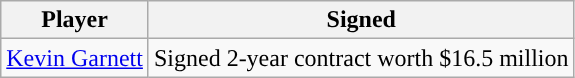<table class="wikitable sortable sortable">
<tr>
<th>Player</th>
<th>Signed</th>
</tr>
<tr style="text-align: center">
<td><a href='#'>Kevin Garnett</a></td>
<td>Signed 2-year contract worth $16.5 million</td>
</tr>
</table>
